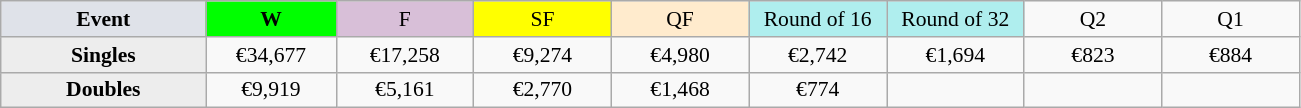<table class=wikitable style=font-size:90%;text-align:center>
<tr>
<td width=130 bgcolor=dfe2e9><strong>Event</strong></td>
<td width=80 bgcolor=lime><strong>W</strong></td>
<td width=85 bgcolor=thistle>F</td>
<td width=85 bgcolor=ffff00>SF</td>
<td width=85 bgcolor=ffebcd>QF</td>
<td width=85 bgcolor=afeeee>Round of 16</td>
<td width=85 bgcolor=afeeee>Round of 32</td>
<td width=85>Q2</td>
<td width=85>Q1</td>
</tr>
<tr>
<th style=background:#ededed>Singles</th>
<td>€34,677</td>
<td>€17,258</td>
<td>€9,274</td>
<td>€4,980</td>
<td>€2,742</td>
<td>€1,694</td>
<td>€823</td>
<td>€884</td>
</tr>
<tr>
<th style=background:#ededed>Doubles</th>
<td>€9,919</td>
<td>€5,161</td>
<td>€2,770</td>
<td>€1,468</td>
<td>€774</td>
<td></td>
<td></td>
<td></td>
</tr>
</table>
